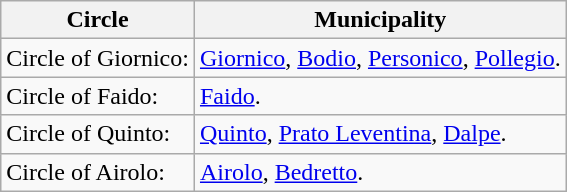<table class="wikitable sortable">
<tr>
<th>Circle</th>
<th>Municipality</th>
</tr>
<tr>
<td>Circle of Giornico:</td>
<td><a href='#'>Giornico</a>, <a href='#'>Bodio</a>, <a href='#'>Personico</a>, <a href='#'>Pollegio</a>.</td>
</tr>
<tr>
<td>Circle of Faido:</td>
<td><a href='#'>Faido</a>.</td>
</tr>
<tr>
<td>Circle of Quinto:</td>
<td><a href='#'>Quinto</a>, <a href='#'>Prato Leventina</a>, <a href='#'>Dalpe</a>.</td>
</tr>
<tr>
<td>Circle of Airolo:</td>
<td><a href='#'>Airolo</a>, <a href='#'>Bedretto</a>.</td>
</tr>
</table>
